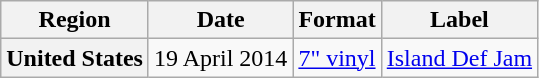<table class="wikitable plainrowheaders">
<tr>
<th scope="col">Region</th>
<th scope="col">Date</th>
<th scope="col">Format</th>
<th scope="col">Label</th>
</tr>
<tr>
<th scope="row">United States</th>
<td>19 April 2014</td>
<td><a href='#'>7" vinyl</a></td>
<td><a href='#'>Island Def Jam</a></td>
</tr>
</table>
